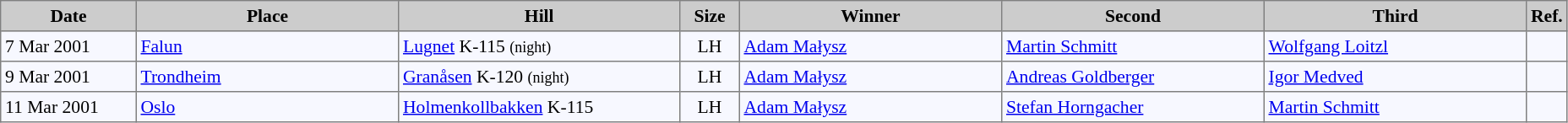<table cellpadding="3" cellspacing="0" border="1" style="background:#f7f8ff; font-size:90%; border:gray solid 1px; border-collapse:collapse;">
<tr style="background:#ccc; text-align:center;">
<th width="100">Date</th>
<th width="200">Place</th>
<th width="215">Hill</th>
<th width="40">Size</th>
<th width="200">Winner</th>
<th width="200">Second</th>
<th width="200">Third</th>
<th width="10">Ref.</th>
</tr>
<tr>
<td>7 Mar 2001</td>
<td> <a href='#'>Falun</a></td>
<td><a href='#'>Lugnet</a> K-115 <small>(night)</small></td>
<td align=center>LH</td>
<td> <a href='#'>Adam Małysz</a></td>
<td> <a href='#'>Martin Schmitt</a></td>
<td> <a href='#'>Wolfgang Loitzl</a></td>
<td></td>
</tr>
<tr>
<td>9 Mar 2001</td>
<td> <a href='#'>Trondheim</a></td>
<td><a href='#'>Granåsen</a> K-120 <small>(night)</small></td>
<td align=center>LH</td>
<td> <a href='#'>Adam Małysz</a></td>
<td> <a href='#'>Andreas Goldberger</a></td>
<td> <a href='#'>Igor Medved</a></td>
<td></td>
</tr>
<tr>
<td>11 Mar 2001</td>
<td> <a href='#'>Oslo</a></td>
<td><a href='#'>Holmenkollbakken</a> K-115</td>
<td align=center>LH</td>
<td> <a href='#'>Adam Małysz</a></td>
<td> <a href='#'>Stefan Horngacher</a></td>
<td> <a href='#'>Martin Schmitt</a></td>
<td></td>
</tr>
</table>
